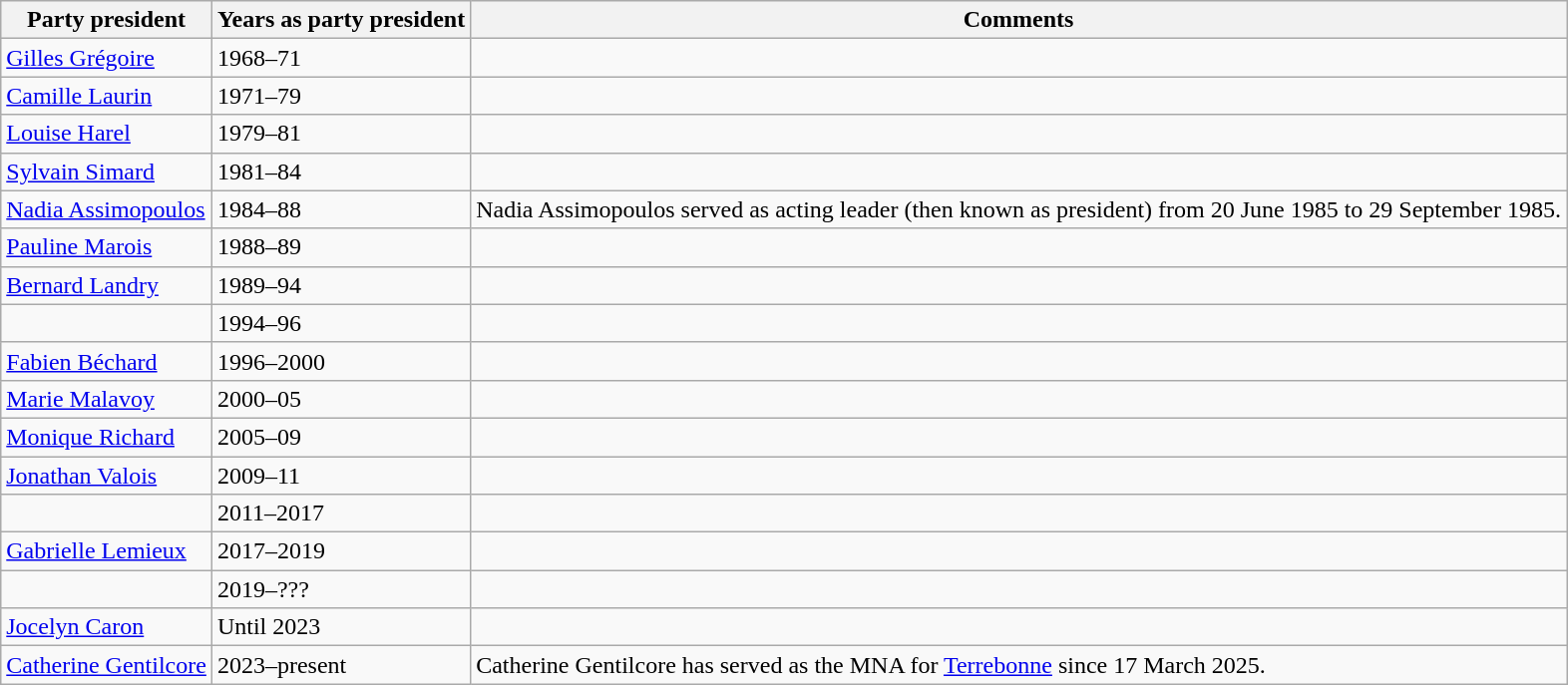<table class="wikitable sortable">
<tr>
<th>Party president</th>
<th>Years as party president</th>
<th>Comments</th>
</tr>
<tr>
<td><a href='#'>Gilles Grégoire</a></td>
<td>1968–71</td>
<td></td>
</tr>
<tr>
<td><a href='#'>Camille Laurin</a></td>
<td>1971–79</td>
<td></td>
</tr>
<tr>
<td><a href='#'>Louise Harel</a></td>
<td>1979–81</td>
<td></td>
</tr>
<tr>
<td><a href='#'>Sylvain Simard</a></td>
<td>1981–84</td>
<td></td>
</tr>
<tr>
<td><a href='#'>Nadia Assimopoulos</a></td>
<td>1984–88</td>
<td>Nadia Assimopoulos served as acting leader (then known as president) from 20 June 1985 to 29 September 1985.</td>
</tr>
<tr>
<td><a href='#'>Pauline Marois</a></td>
<td>1988–89</td>
<td></td>
</tr>
<tr>
<td><a href='#'>Bernard Landry</a></td>
<td>1989–94</td>
<td></td>
</tr>
<tr>
<td></td>
<td>1994–96</td>
<td></td>
</tr>
<tr>
<td><a href='#'>Fabien Béchard</a></td>
<td>1996–2000</td>
<td></td>
</tr>
<tr>
<td><a href='#'>Marie Malavoy</a></td>
<td>2000–05</td>
<td></td>
</tr>
<tr>
<td><a href='#'>Monique Richard</a></td>
<td>2005–09</td>
<td></td>
</tr>
<tr>
<td><a href='#'>Jonathan Valois</a></td>
<td>2009–11</td>
<td></td>
</tr>
<tr>
<td></td>
<td>2011–2017</td>
<td></td>
</tr>
<tr>
<td><a href='#'>Gabrielle Lemieux</a></td>
<td>2017–2019</td>
<td></td>
</tr>
<tr>
<td></td>
<td>2019–???</td>
<td></td>
</tr>
<tr>
<td><a href='#'>Jocelyn Caron</a></td>
<td>Until 2023</td>
<td></td>
</tr>
<tr>
<td><a href='#'>Catherine Gentilcore</a></td>
<td>2023–present</td>
<td>Catherine Gentilcore has served as the MNA for <a href='#'>Terrebonne</a> since 17 March 2025.</td>
</tr>
</table>
